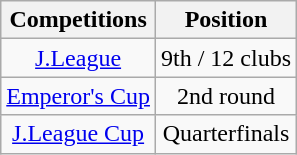<table class="wikitable" style="text-align:center;">
<tr>
<th>Competitions</th>
<th>Position</th>
</tr>
<tr>
<td><a href='#'>J.League</a></td>
<td>9th / 12 clubs</td>
</tr>
<tr>
<td><a href='#'>Emperor's Cup</a></td>
<td>2nd round</td>
</tr>
<tr>
<td><a href='#'>J.League Cup</a></td>
<td>Quarterfinals</td>
</tr>
</table>
